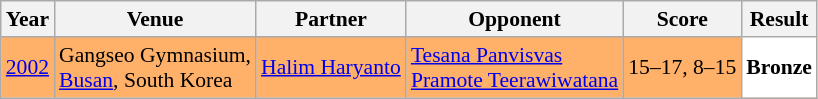<table class="sortable wikitable" style="font-size: 90%;">
<tr>
<th>Year</th>
<th>Venue</th>
<th>Partner</th>
<th>Opponent</th>
<th>Score</th>
<th>Result</th>
</tr>
<tr style="background:#FFB069">
<td align="center"><a href='#'>2002</a></td>
<td align="left">Gangseo Gymnasium,<br><a href='#'>Busan</a>, South Korea</td>
<td align="left"> <a href='#'>Halim Haryanto</a></td>
<td align="left"> <a href='#'>Tesana Panvisvas</a><br> <a href='#'>Pramote Teerawiwatana</a></td>
<td align="left">15–17, 8–15</td>
<td style="text-align:left; background:white"> <strong>Bronze</strong></td>
</tr>
</table>
